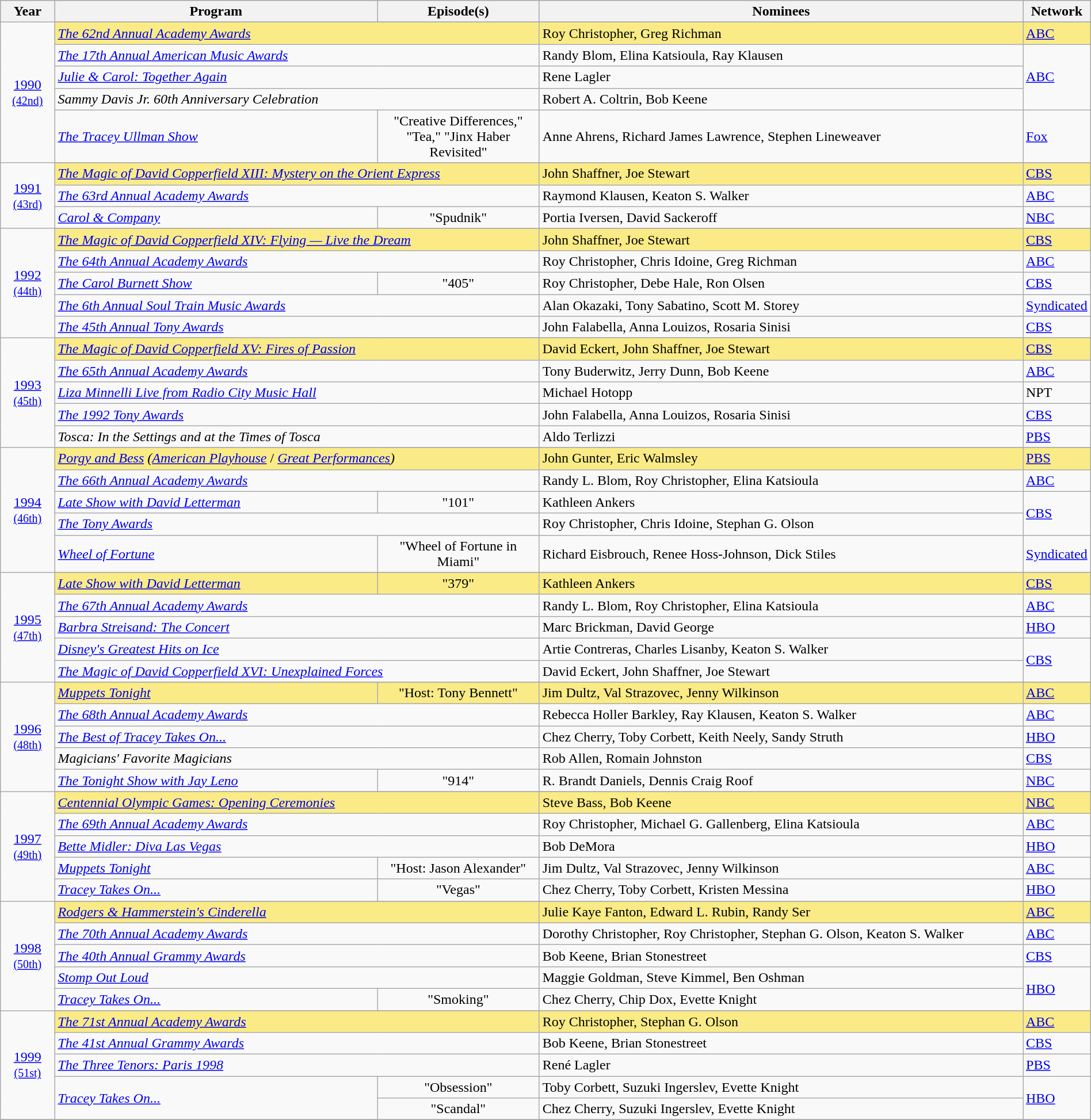<table class="wikitable" style="width:100%">
<tr bgcolor="#bebebe">
<th width="5%">Year</th>
<th width="30%">Program</th>
<th width="15%">Episode(s)</th>
<th width="45%">Nominees</th>
<th width="5%">Network</th>
</tr>
<tr>
<td rowspan=6 style="text-align:center"><a href='#'>1990</a><br><small><a href='#'>(42nd)</a></small><br></td>
</tr>
<tr style="background:#FAEB86">
<td colspan=2><em><a href='#'>The 62nd Annual Academy Awards</a></em></td>
<td>Roy Christopher, Greg Richman</td>
<td><a href='#'>ABC</a></td>
</tr>
<tr>
<td colspan=2><em><a href='#'>The 17th Annual American Music Awards</a></em></td>
<td>Randy Blom, Elina Katsioula, Ray Klausen</td>
<td rowspan=3><a href='#'>ABC</a></td>
</tr>
<tr>
<td colspan=2><em><a href='#'>Julie & Carol: Together Again</a></em></td>
<td>Rene Lagler</td>
</tr>
<tr>
<td colspan=2><em>Sammy Davis Jr. 60th Anniversary Celebration</em></td>
<td>Robert A. Coltrin, Bob Keene</td>
</tr>
<tr>
<td><em><a href='#'>The Tracey Ullman Show</a></em></td>
<td align=center>"Creative Differences," "Tea," "Jinx Haber Revisited"</td>
<td>Anne Ahrens, Richard James Lawrence, Stephen Lineweaver</td>
<td><a href='#'>Fox</a></td>
</tr>
<tr>
<td rowspan=4 style="text-align:center"><a href='#'>1991</a><br><small><a href='#'>(43rd)</a></small><br></td>
</tr>
<tr style="background:#FAEB86">
<td colspan=2><em><a href='#'>The Magic of David Copperfield XIII: Mystery on the Orient Express</a></em></td>
<td>John Shaffner, Joe Stewart</td>
<td><a href='#'>CBS</a></td>
</tr>
<tr>
<td colspan=2><em><a href='#'>The 63rd Annual Academy Awards</a></em></td>
<td>Raymond Klausen, Keaton S. Walker</td>
<td><a href='#'>ABC</a></td>
</tr>
<tr>
<td><em><a href='#'>Carol & Company</a></em></td>
<td align=center>"Spudnik"</td>
<td>Portia Iversen, David Sackeroff</td>
<td><a href='#'>NBC</a></td>
</tr>
<tr>
<td rowspan=6 style="text-align:center"><a href='#'>1992</a><br><small><a href='#'>(44th)</a></small><br></td>
</tr>
<tr style="background:#FAEB86">
<td colspan=2><em><a href='#'>The Magic of David Copperfield XIV: Flying — Live the Dream</a></em></td>
<td>John Shaffner, Joe Stewart</td>
<td><a href='#'>CBS</a></td>
</tr>
<tr>
<td colspan=2><em><a href='#'>The 64th Annual Academy Awards</a></em></td>
<td>Roy Christopher, Chris Idoine, Greg Richman</td>
<td><a href='#'>ABC</a></td>
</tr>
<tr>
<td><em><a href='#'>The Carol Burnett Show</a></em></td>
<td align=center>"405"</td>
<td>Roy Christopher, Debe Hale, Ron Olsen</td>
<td><a href='#'>CBS</a></td>
</tr>
<tr>
<td colspan=2><em><a href='#'>The 6th Annual Soul Train Music Awards</a></em></td>
<td>Alan Okazaki, Tony Sabatino, Scott M. Storey</td>
<td><a href='#'>Syndicated</a></td>
</tr>
<tr>
<td colspan=2><em><a href='#'>The 45th Annual Tony Awards</a></em></td>
<td>John Falabella, Anna Louizos, Rosaria Sinisi</td>
<td><a href='#'>CBS</a></td>
</tr>
<tr>
<td rowspan=6 style="text-align:center"><a href='#'>1993</a><br><small><a href='#'>(45th)</a></small><br></td>
</tr>
<tr style="background:#FAEB86">
<td colspan=2><em><a href='#'>The Magic of David Copperfield XV: Fires of Passion</a></em></td>
<td>David Eckert, John Shaffner, Joe Stewart</td>
<td><a href='#'>CBS</a></td>
</tr>
<tr>
<td colspan=2><em><a href='#'>The 65th Annual Academy Awards</a></em></td>
<td>Tony Buderwitz, Jerry Dunn, Bob Keene</td>
<td><a href='#'>ABC</a></td>
</tr>
<tr>
<td colspan=2><em><a href='#'>Liza Minnelli Live from Radio City Music Hall</a></em></td>
<td>Michael Hotopp</td>
<td>NPT</td>
</tr>
<tr>
<td colspan=2><em><a href='#'>The 1992 Tony Awards</a></em></td>
<td>John Falabella, Anna Louizos, Rosaria Sinisi</td>
<td><a href='#'>CBS</a></td>
</tr>
<tr>
<td colspan=2><em>Tosca: In the Settings and at the Times of Tosca</em></td>
<td>Aldo Terlizzi</td>
<td><a href='#'>PBS</a></td>
</tr>
<tr>
<td rowspan=6 style="text-align:center"><a href='#'>1994</a><br><small><a href='#'>(46th)</a></small><br></td>
</tr>
<tr style="background:#FAEB86">
<td colspan=2><em><a href='#'>Porgy and Bess</a> (<a href='#'>American Playhouse</a></em> / <em><a href='#'>Great Performances</a>)</em></td>
<td>John Gunter, Eric Walmsley</td>
<td><a href='#'>PBS</a></td>
</tr>
<tr>
<td colspan=2><em><a href='#'>The 66th Annual Academy Awards</a></em></td>
<td>Randy L. Blom, Roy Christopher, Elina Katsioula</td>
<td><a href='#'>ABC</a></td>
</tr>
<tr>
<td><em><a href='#'>Late Show with David Letterman</a></em></td>
<td align=center>"101"</td>
<td>Kathleen Ankers</td>
<td rowspan=2><a href='#'>CBS</a></td>
</tr>
<tr>
<td colspan=2><em><a href='#'>The Tony Awards</a></em></td>
<td>Roy Christopher, Chris Idoine, Stephan G. Olson</td>
</tr>
<tr>
<td><em><a href='#'>Wheel of Fortune</a></em></td>
<td align=center>"Wheel of Fortune in Miami"</td>
<td>Richard Eisbrouch, Renee Hoss-Johnson, Dick Stiles</td>
<td><a href='#'>Syndicated</a></td>
</tr>
<tr>
<td rowspan=6 style="text-align:center"><a href='#'>1995</a><br><small><a href='#'>(47th)</a></small><br></td>
</tr>
<tr style="background:#FAEB86">
<td><em><a href='#'>Late Show with David Letterman</a></em></td>
<td align=center>"379"</td>
<td>Kathleen Ankers</td>
<td><a href='#'>CBS</a></td>
</tr>
<tr>
<td colspan=2><em><a href='#'>The 67th Annual Academy Awards</a></em></td>
<td>Randy L. Blom, Roy Christopher, Elina Katsioula</td>
<td><a href='#'>ABC</a></td>
</tr>
<tr>
<td colspan=2><em><a href='#'>Barbra Streisand: The Concert</a></em></td>
<td>Marc Brickman, David George</td>
<td><a href='#'>HBO</a></td>
</tr>
<tr>
<td colspan=2><em><a href='#'>Disney's Greatest Hits on Ice</a></em></td>
<td>Artie Contreras, Charles Lisanby, Keaton S. Walker</td>
<td rowspan=2><a href='#'>CBS</a></td>
</tr>
<tr>
<td colspan=2><em><a href='#'>The Magic of David Copperfield XVI: Unexplained Forces</a></em></td>
<td>David Eckert, John Shaffner, Joe Stewart</td>
</tr>
<tr>
<td rowspan=6 style="text-align:center"><a href='#'>1996</a><br><small><a href='#'>(48th)</a></small><br></td>
</tr>
<tr style="background:#FAEB86">
<td><em><a href='#'>Muppets Tonight</a></em></td>
<td align=center>"Host: Tony Bennett"</td>
<td>Jim Dultz, Val Strazovec, Jenny Wilkinson</td>
<td><a href='#'>ABC</a></td>
</tr>
<tr>
<td colspan=2><em><a href='#'>The 68th Annual Academy Awards</a></em></td>
<td>Rebecca Holler Barkley, Ray Klausen, Keaton S. Walker</td>
<td><a href='#'>ABC</a></td>
</tr>
<tr>
<td colspan=2><em><a href='#'>The Best of Tracey Takes On...</a></em></td>
<td>Chez Cherry, Toby Corbett, Keith Neely, Sandy Struth</td>
<td><a href='#'>HBO</a></td>
</tr>
<tr>
<td colspan=2><em>Magicians' Favorite Magicians</em></td>
<td>Rob Allen, Romain Johnston</td>
<td><a href='#'>CBS</a></td>
</tr>
<tr>
<td><em><a href='#'>The Tonight Show with Jay Leno</a></em></td>
<td align=center>"914"</td>
<td>R. Brandt Daniels, Dennis Craig Roof</td>
<td><a href='#'>NBC</a></td>
</tr>
<tr>
<td rowspan=6 style="text-align:center"><a href='#'>1997</a><br><small><a href='#'>(49th)</a></small><br></td>
</tr>
<tr style="background:#FAEB86">
<td colspan=2><em><a href='#'>Centennial Olympic Games: Opening Ceremonies</a></em></td>
<td>Steve Bass, Bob Keene</td>
<td><a href='#'>NBC</a></td>
</tr>
<tr>
<td colspan=2><em><a href='#'>The 69th Annual Academy Awards</a></em></td>
<td>Roy Christopher, Michael G. Gallenberg, Elina Katsioula</td>
<td><a href='#'>ABC</a></td>
</tr>
<tr>
<td colspan=2><em><a href='#'>Bette Midler: Diva Las Vegas</a></em></td>
<td>Bob DeMora</td>
<td><a href='#'>HBO</a></td>
</tr>
<tr>
<td><em><a href='#'>Muppets Tonight</a></em></td>
<td align=center>"Host: Jason Alexander"</td>
<td>Jim Dultz, Val Strazovec, Jenny Wilkinson</td>
<td><a href='#'>ABC</a></td>
</tr>
<tr>
<td><em><a href='#'>Tracey Takes On...</a></em></td>
<td align=center>"Vegas"</td>
<td>Chez Cherry, Toby Corbett, Kristen Messina</td>
<td><a href='#'>HBO</a></td>
</tr>
<tr>
<td rowspan=6 style="text-align:center"><a href='#'>1998</a><br><small><a href='#'>(50th)</a></small><br></td>
</tr>
<tr style="background:#FAEB86">
<td colspan=2><em><a href='#'>Rodgers & Hammerstein's Cinderella</a></em></td>
<td>Julie Kaye Fanton, Edward L. Rubin, Randy Ser</td>
<td><a href='#'>ABC</a></td>
</tr>
<tr>
<td colspan=2><em><a href='#'>The 70th Annual Academy Awards</a></em></td>
<td>Dorothy Christopher, Roy Christopher, Stephan G. Olson, Keaton S. Walker</td>
<td><a href='#'>ABC</a></td>
</tr>
<tr>
<td colspan=2><em><a href='#'>The 40th Annual Grammy Awards</a></em></td>
<td>Bob Keene, Brian Stonestreet</td>
<td><a href='#'>CBS</a></td>
</tr>
<tr>
<td colspan=2><em><a href='#'>Stomp Out Loud</a></em></td>
<td>Maggie Goldman, Steve Kimmel, Ben Oshman</td>
<td rowspan=2><a href='#'>HBO</a></td>
</tr>
<tr>
<td><em><a href='#'>Tracey Takes On...</a></em></td>
<td align=center>"Smoking"</td>
<td>Chez Cherry, Chip Dox, Evette Knight</td>
</tr>
<tr>
<td rowspan=6 style="text-align:center"><a href='#'>1999</a><br><small><a href='#'>(51st)</a></small><br></td>
</tr>
<tr style="background:#FAEB86">
<td colspan=2><em><a href='#'>The 71st Annual Academy Awards</a></em></td>
<td>Roy Christopher, Stephan G. Olson</td>
<td><a href='#'>ABC</a></td>
</tr>
<tr>
<td colspan=2><em><a href='#'>The 41st Annual Grammy Awards</a></em></td>
<td>Bob Keene, Brian Stonestreet</td>
<td><a href='#'>CBS</a></td>
</tr>
<tr>
<td colspan=2><em><a href='#'>The Three Tenors: Paris 1998</a></em></td>
<td>René Lagler</td>
<td><a href='#'>PBS</a></td>
</tr>
<tr>
<td rowspan=2><em><a href='#'>Tracey Takes On...</a></em></td>
<td align=center>"Obsession"</td>
<td>Toby Corbett, Suzuki Ingerslev, Evette Knight</td>
<td rowspan=2><a href='#'>HBO</a></td>
</tr>
<tr>
<td align=center>"Scandal"</td>
<td>Chez Cherry, Suzuki Ingerslev, Evette Knight</td>
</tr>
<tr>
</tr>
</table>
